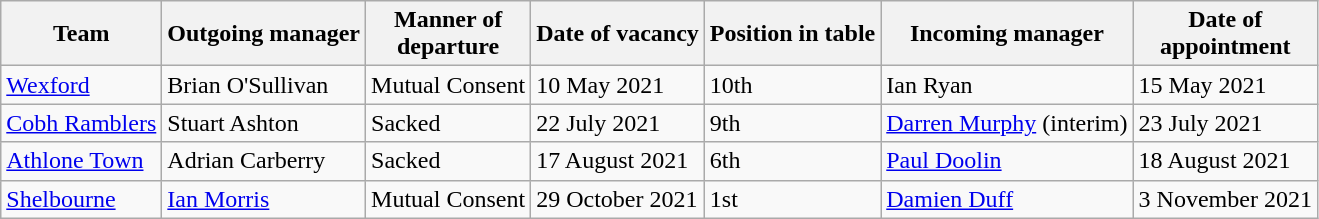<table class="wikitable sortable">
<tr>
<th>Team</th>
<th>Outgoing manager</th>
<th>Manner of<br>departure</th>
<th>Date of vacancy</th>
<th>Position in table</th>
<th>Incoming manager</th>
<th>Date of<br>appointment</th>
</tr>
<tr>
<td><a href='#'>Wexford</a></td>
<td> Brian O'Sullivan</td>
<td>Mutual Consent</td>
<td>10 May 2021</td>
<td>10th</td>
<td> Ian Ryan</td>
<td>15 May 2021</td>
</tr>
<tr>
<td><a href='#'>Cobh Ramblers</a></td>
<td> Stuart Ashton</td>
<td>Sacked</td>
<td>22 July 2021</td>
<td>9th</td>
<td> <a href='#'>Darren Murphy</a> (interim)</td>
<td>23 July 2021</td>
</tr>
<tr>
<td><a href='#'>Athlone Town</a></td>
<td> Adrian Carberry</td>
<td>Sacked</td>
<td>17 August 2021</td>
<td>6th</td>
<td> <a href='#'>Paul Doolin</a></td>
<td>18 August 2021</td>
</tr>
<tr>
<td><a href='#'>Shelbourne</a></td>
<td> <a href='#'>Ian Morris</a></td>
<td>Mutual Consent</td>
<td>29 October 2021</td>
<td>1st</td>
<td> <a href='#'>Damien Duff</a></td>
<td>3 November 2021</td>
</tr>
</table>
